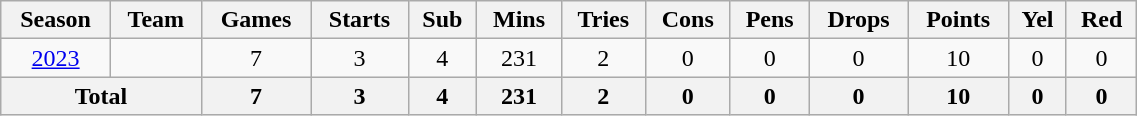<table class="wikitable" style="text-align:center;width:60%;">
<tr>
<th>Season</th>
<th>Team</th>
<th>Games</th>
<th>Starts</th>
<th>Sub</th>
<th>Mins</th>
<th>Tries</th>
<th>Cons</th>
<th>Pens</th>
<th>Drops</th>
<th>Points</th>
<th>Yel</th>
<th>Red</th>
</tr>
<tr>
<td><a href='#'>2023</a></td>
<td></td>
<td>7</td>
<td>3</td>
<td>4</td>
<td>231</td>
<td>2</td>
<td>0</td>
<td>0</td>
<td>0</td>
<td>10</td>
<td>0</td>
<td>0</td>
</tr>
<tr>
<th colspan="2">Total</th>
<th>7</th>
<th>3</th>
<th>4</th>
<th>231</th>
<th>2</th>
<th>0</th>
<th>0</th>
<th>0</th>
<th>10</th>
<th>0</th>
<th>0</th>
</tr>
</table>
